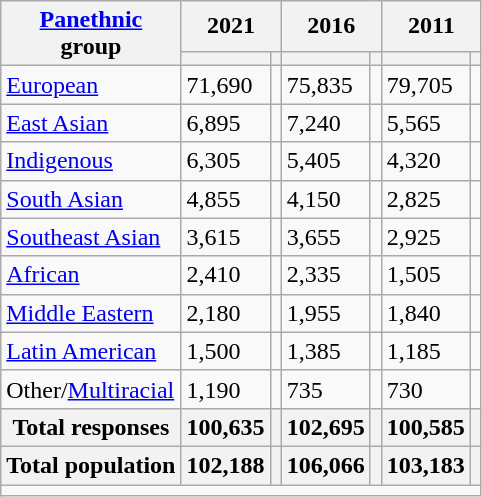<table class="wikitable collapsible sortable">
<tr>
<th rowspan="2"><a href='#'>Panethnic</a><br>group</th>
<th colspan="2">2021</th>
<th colspan="2">2016</th>
<th colspan="2">2011</th>
</tr>
<tr>
<th><a href='#'></a></th>
<th></th>
<th></th>
<th></th>
<th></th>
<th></th>
</tr>
<tr>
<td><a href='#'>European</a></td>
<td>71,690</td>
<td></td>
<td>75,835</td>
<td></td>
<td>79,705</td>
<td></td>
</tr>
<tr>
<td><a href='#'>East Asian</a></td>
<td>6,895</td>
<td></td>
<td>7,240</td>
<td></td>
<td>5,565</td>
<td></td>
</tr>
<tr>
<td><a href='#'>Indigenous</a></td>
<td>6,305</td>
<td></td>
<td>5,405</td>
<td></td>
<td>4,320</td>
<td></td>
</tr>
<tr>
<td><a href='#'>South Asian</a></td>
<td>4,855</td>
<td></td>
<td>4,150</td>
<td></td>
<td>2,825</td>
<td></td>
</tr>
<tr>
<td><a href='#'>Southeast Asian</a></td>
<td>3,615</td>
<td></td>
<td>3,655</td>
<td></td>
<td>2,925</td>
<td></td>
</tr>
<tr>
<td><a href='#'>African</a></td>
<td>2,410</td>
<td></td>
<td>2,335</td>
<td></td>
<td>1,505</td>
<td></td>
</tr>
<tr>
<td><a href='#'>Middle Eastern</a></td>
<td>2,180</td>
<td></td>
<td>1,955</td>
<td></td>
<td>1,840</td>
<td></td>
</tr>
<tr>
<td><a href='#'>Latin American</a></td>
<td>1,500</td>
<td></td>
<td>1,385</td>
<td></td>
<td>1,185</td>
<td></td>
</tr>
<tr>
<td>Other/<a href='#'>Multiracial</a></td>
<td>1,190</td>
<td></td>
<td>735</td>
<td></td>
<td>730</td>
<td></td>
</tr>
<tr>
<th>Total responses</th>
<th>100,635</th>
<th></th>
<th>102,695</th>
<th></th>
<th>100,585</th>
<th></th>
</tr>
<tr>
<th>Total population</th>
<th>102,188</th>
<th></th>
<th>106,066</th>
<th></th>
<th>103,183</th>
<th></th>
</tr>
<tr class="sortbottom">
<td colspan="15"></td>
</tr>
</table>
